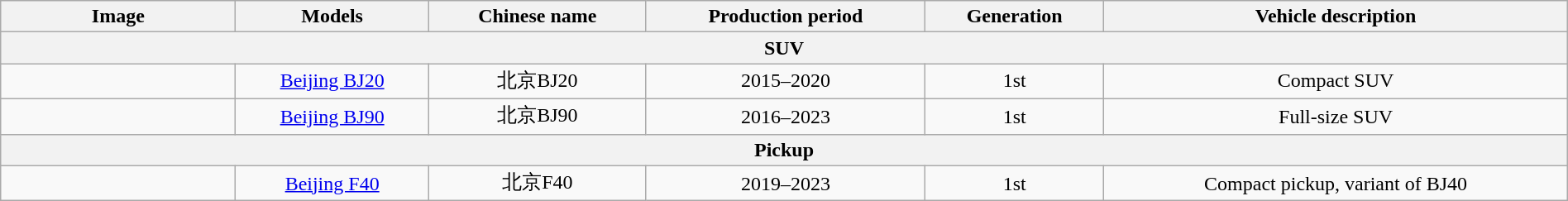<table class="wikitable sortable" style="text-align: center; width: 100%">
<tr>
<th class="unsortable" width="15%">Image</th>
<th>Models</th>
<th>Chinese name</th>
<th>Production period</th>
<th class="unsortable">Generation</th>
<th>Vehicle description</th>
</tr>
<tr>
<th colspan="6">SUV</th>
</tr>
<tr>
<td></td>
<td><a href='#'>Beijing BJ20</a></td>
<td>北京BJ20</td>
<td>2015–2020</td>
<td>1st</td>
<td>Compact SUV</td>
</tr>
<tr>
<td></td>
<td><a href='#'>Beijing BJ90</a></td>
<td>北京BJ90</td>
<td>2016–2023</td>
<td>1st</td>
<td>Full-size SUV</td>
</tr>
<tr>
<th colspan="6">Pickup</th>
</tr>
<tr>
<td></td>
<td><a href='#'>Beijing F40</a></td>
<td>北京F40</td>
<td>2019–2023</td>
<td>1st</td>
<td>Compact pickup, variant of BJ40</td>
</tr>
</table>
